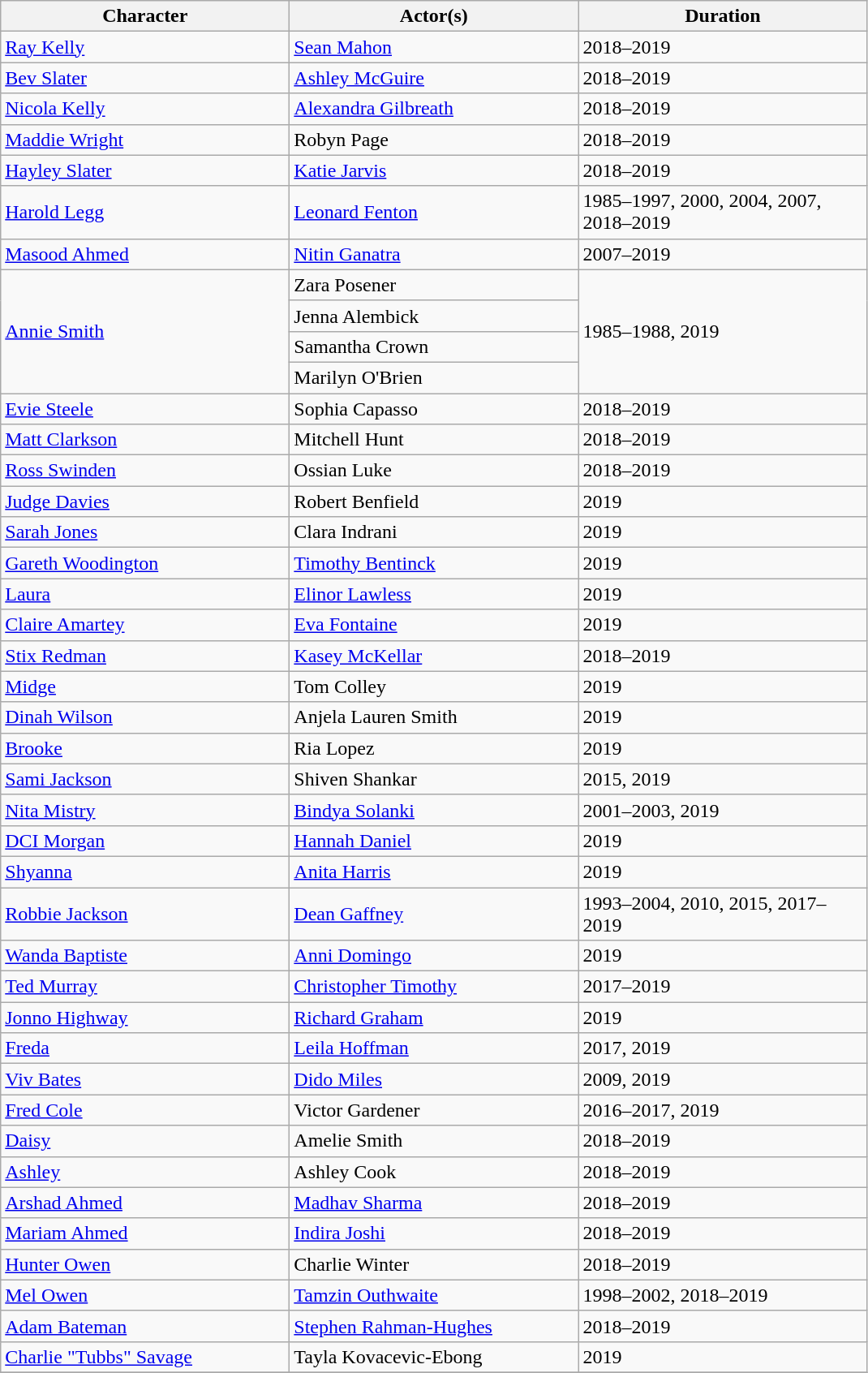<table class="wikitable">
<tr>
<th scope="col" width="230">Character</th>
<th scope="col" width="230">Actor(s)</th>
<th scope="col" Width="230">Duration</th>
</tr>
<tr>
<td><a href='#'>Ray Kelly</a></td>
<td><a href='#'>Sean Mahon</a></td>
<td>2018–2019</td>
</tr>
<tr>
<td><a href='#'>Bev Slater</a></td>
<td><a href='#'>Ashley McGuire</a></td>
<td>2018–2019</td>
</tr>
<tr>
<td><a href='#'>Nicola Kelly</a></td>
<td><a href='#'>Alexandra Gilbreath</a></td>
<td>2018–2019</td>
</tr>
<tr>
<td><a href='#'>Maddie Wright</a></td>
<td>Robyn Page</td>
<td>2018–2019</td>
</tr>
<tr>
<td><a href='#'>Hayley Slater</a></td>
<td><a href='#'>Katie Jarvis</a></td>
<td>2018–2019</td>
</tr>
<tr>
<td><a href='#'>Harold Legg</a></td>
<td><a href='#'>Leonard Fenton</a></td>
<td>1985–1997, 2000, 2004, 2007, 2018–2019</td>
</tr>
<tr>
<td><a href='#'>Masood Ahmed</a></td>
<td><a href='#'>Nitin Ganatra</a></td>
<td>2007–2019</td>
</tr>
<tr>
<td rowspan="4"><a href='#'>Annie Smith</a></td>
<td>Zara Posener</td>
<td rowspan="4">1985–1988, 2019</td>
</tr>
<tr>
<td>Jenna Alembick</td>
</tr>
<tr>
<td>Samantha Crown</td>
</tr>
<tr>
<td>Marilyn O'Brien</td>
</tr>
<tr>
<td><a href='#'>Evie Steele</a></td>
<td>Sophia Capasso</td>
<td>2018–2019</td>
</tr>
<tr>
<td><a href='#'>Matt Clarkson</a></td>
<td>Mitchell Hunt</td>
<td>2018–2019</td>
</tr>
<tr>
<td><a href='#'>Ross Swinden</a></td>
<td>Ossian Luke</td>
<td>2018–2019</td>
</tr>
<tr>
<td><a href='#'>Judge Davies</a></td>
<td>Robert Benfield</td>
<td>2019</td>
</tr>
<tr>
<td><a href='#'>Sarah Jones</a></td>
<td>Clara Indrani</td>
<td>2019</td>
</tr>
<tr>
<td><a href='#'>Gareth Woodington</a></td>
<td><a href='#'>Timothy Bentinck</a></td>
<td>2019</td>
</tr>
<tr>
<td><a href='#'>Laura</a></td>
<td><a href='#'>Elinor Lawless</a></td>
<td>2019</td>
</tr>
<tr>
<td><a href='#'>Claire Amartey</a></td>
<td><a href='#'>Eva Fontaine</a></td>
<td>2019</td>
</tr>
<tr>
<td><a href='#'>Stix Redman</a></td>
<td><a href='#'>Kasey McKellar</a></td>
<td>2018–2019</td>
</tr>
<tr>
<td><a href='#'>Midge</a></td>
<td>Tom Colley</td>
<td>2019</td>
</tr>
<tr>
<td><a href='#'>Dinah Wilson</a></td>
<td>Anjela Lauren Smith</td>
<td>2019</td>
</tr>
<tr>
<td><a href='#'>Brooke</a></td>
<td>Ria Lopez</td>
<td>2019</td>
</tr>
<tr>
<td><a href='#'>Sami Jackson</a></td>
<td>Shiven Shankar</td>
<td>2015, 2019</td>
</tr>
<tr>
<td><a href='#'>Nita Mistry</a></td>
<td><a href='#'>Bindya Solanki</a></td>
<td>2001–2003, 2019</td>
</tr>
<tr>
<td><a href='#'>DCI Morgan</a></td>
<td><a href='#'>Hannah Daniel</a></td>
<td>2019</td>
</tr>
<tr>
<td><a href='#'>Shyanna</a></td>
<td><a href='#'>Anita Harris</a></td>
<td>2019</td>
</tr>
<tr>
<td><a href='#'>Robbie Jackson</a></td>
<td><a href='#'>Dean Gaffney</a></td>
<td>1993–2004, 2010, 2015, 2017–2019</td>
</tr>
<tr>
<td><a href='#'>Wanda Baptiste</a></td>
<td><a href='#'>Anni Domingo</a></td>
<td>2019</td>
</tr>
<tr>
<td><a href='#'>Ted Murray</a></td>
<td><a href='#'>Christopher Timothy</a></td>
<td>2017–2019</td>
</tr>
<tr>
<td><a href='#'>Jonno Highway</a></td>
<td><a href='#'>Richard Graham</a></td>
<td>2019</td>
</tr>
<tr>
<td><a href='#'>Freda</a></td>
<td><a href='#'>Leila Hoffman</a></td>
<td>2017, 2019</td>
</tr>
<tr>
<td><a href='#'>Viv Bates</a></td>
<td><a href='#'>Dido Miles</a></td>
<td>2009, 2019</td>
</tr>
<tr>
<td><a href='#'>Fred Cole</a></td>
<td>Victor Gardener</td>
<td>2016–2017, 2019</td>
</tr>
<tr>
<td><a href='#'>Daisy</a></td>
<td>Amelie Smith</td>
<td>2018–2019</td>
</tr>
<tr>
<td><a href='#'>Ashley</a></td>
<td>Ashley Cook</td>
<td>2018–2019</td>
</tr>
<tr>
<td><a href='#'>Arshad Ahmed</a></td>
<td><a href='#'>Madhav Sharma</a></td>
<td>2018–2019</td>
</tr>
<tr>
<td><a href='#'>Mariam Ahmed</a></td>
<td><a href='#'>Indira Joshi</a></td>
<td>2018–2019</td>
</tr>
<tr>
<td><a href='#'>Hunter Owen</a></td>
<td>Charlie Winter</td>
<td>2018–2019</td>
</tr>
<tr>
<td><a href='#'>Mel Owen</a></td>
<td><a href='#'>Tamzin Outhwaite</a></td>
<td>1998–2002, 2018–2019</td>
</tr>
<tr>
<td><a href='#'>Adam Bateman</a></td>
<td><a href='#'>Stephen Rahman-Hughes</a></td>
<td>2018–2019</td>
</tr>
<tr>
<td><a href='#'>Charlie "Tubbs" Savage</a></td>
<td>Tayla Kovacevic-Ebong</td>
<td>2019</td>
</tr>
<tr>
</tr>
</table>
